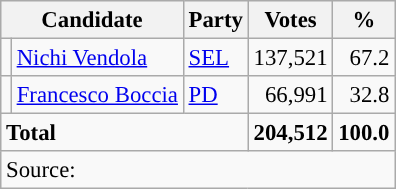<table class="wikitable" style="font-size:95%">
<tr bgcolor="EFEFEF">
<th colspan=2>Candidate</th>
<th>Party</th>
<th>Votes</th>
<th>%</th>
</tr>
<tr>
<td></td>
<td><a href='#'>Nichi Vendola</a></td>
<td><a href='#'>SEL</a></td>
<td align=right>137,521</td>
<td align=right>67.2</td>
</tr>
<tr>
<td></td>
<td><a href='#'>Francesco Boccia</a></td>
<td><a href='#'>PD</a></td>
<td align=right>66,991</td>
<td align=right>32.8</td>
</tr>
<tr>
<td colspan=3><strong>Total</strong></td>
<td align=right><strong>204,512</strong></td>
<td align=right><strong>100.0</strong></td>
</tr>
<tr>
<td colspan=5>Source: </td>
</tr>
</table>
